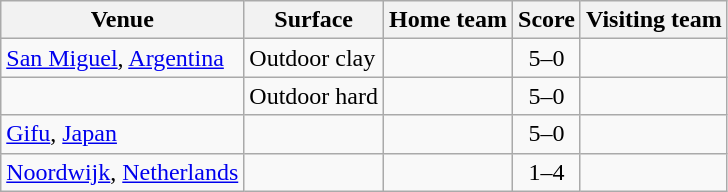<table class=wikitable style="border:1px solid #AAAAAA;">
<tr>
<th>Venue</th>
<th>Surface</th>
<th>Home team</th>
<th>Score</th>
<th>Visiting team</th>
</tr>
<tr>
<td><a href='#'>San Miguel</a>, <a href='#'>Argentina</a></td>
<td>Outdoor clay</td>
<td><strong></strong></td>
<td align="center">5–0</td>
<td></td>
</tr>
<tr>
<td></td>
<td>Outdoor hard</td>
<td></td>
<td align="center">5–0</td>
<td></td>
</tr>
<tr>
<td><a href='#'>Gifu</a>, <a href='#'>Japan</a></td>
<td></td>
<td><strong></strong></td>
<td align="center">5–0</td>
<td></td>
</tr>
<tr>
<td><a href='#'>Noordwijk</a>, <a href='#'>Netherlands</a></td>
<td></td>
<td></td>
<td align="center">1–4</td>
<td><strong></strong></td>
</tr>
</table>
